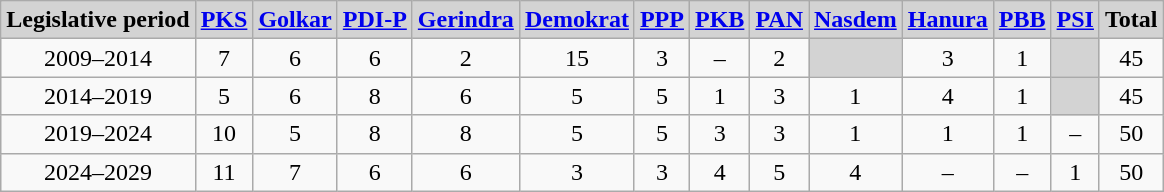<table class="wikitable" style="text-align:center">
<tr bgcolor=#D3D3D3>
<td><strong>Legislative period</strong></td>
<td><strong><a href='#'>PKS</a></strong></td>
<td><strong><a href='#'>Golkar</a></strong></td>
<td><strong><a href='#'>PDI-P</a></strong></td>
<td><strong><a href='#'>Gerindra</a></strong></td>
<td><strong><a href='#'>Demokrat</a></strong></td>
<td><strong><a href='#'>PPP</a></strong></td>
<td><strong><a href='#'>PKB</a></strong></td>
<td><strong><a href='#'>PAN</a></strong></td>
<td><strong><a href='#'>Nasdem</a></strong></td>
<td><strong><a href='#'>Hanura</a></strong></td>
<td><strong><a href='#'>PBB</a></strong></td>
<td><strong><a href='#'>PSI</a></strong></td>
<td><strong>Total</strong></td>
</tr>
<tr>
<td>2009–2014</td>
<td>7</td>
<td>6</td>
<td>6</td>
<td>2</td>
<td>15</td>
<td>3</td>
<td>–</td>
<td>2</td>
<td bgcolor="#D3D3D3"></td>
<td>3</td>
<td>1</td>
<td bgcolor="#D3D3D3"></td>
<td>45</td>
</tr>
<tr>
<td>2014–2019</td>
<td>5</td>
<td>6</td>
<td>8</td>
<td>6</td>
<td>5</td>
<td>5</td>
<td>1</td>
<td>3</td>
<td>1</td>
<td>4</td>
<td>1</td>
<td bgcolor="#D3D3D3"></td>
<td>45</td>
</tr>
<tr>
<td>2019–2024</td>
<td>10</td>
<td>5</td>
<td>8</td>
<td>8</td>
<td>5</td>
<td>5</td>
<td>3</td>
<td>3</td>
<td>1</td>
<td>1</td>
<td>1</td>
<td>–</td>
<td>50</td>
</tr>
<tr>
<td>2024–2029</td>
<td>11</td>
<td>7</td>
<td>6</td>
<td>6</td>
<td>3</td>
<td>3</td>
<td>4</td>
<td>5</td>
<td>4</td>
<td>–</td>
<td>–</td>
<td>1</td>
<td>50</td>
</tr>
</table>
